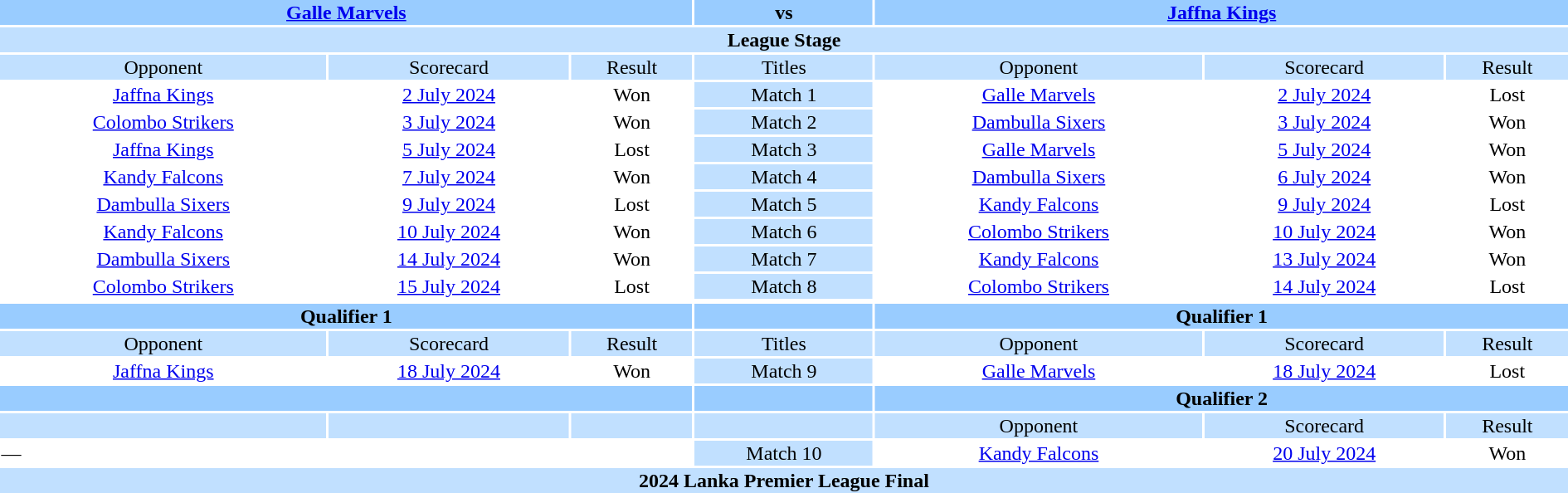<table style="width:100%;text-align:center">
<tr style="vertical-align:top;background:#99CCFF">
<th colspan="3"><a href='#'>Galle Marvels</a></th>
<th>vs</th>
<th colspan="3"><a href='#'>Jaffna Kings</a></th>
</tr>
<tr style="vertical-align:top;background:#C1E0FF">
<th colspan="7">League Stage</th>
</tr>
<tr style="vertical-align:top;background:#C1E0FF">
<td>Opponent</td>
<td>Scorecard</td>
<td>Result</td>
<td>Titles</td>
<td>Opponent</td>
<td>Scorecard</td>
<td>Result</td>
</tr>
<tr>
<td><a href='#'>Jaffna Kings</a></td>
<td><a href='#'>2 July 2024</a></td>
<td>Won</td>
<td style="background:#C1E0FF">Match 1</td>
<td><a href='#'>Galle Marvels</a></td>
<td><a href='#'>2 July 2024</a></td>
<td>Lost</td>
</tr>
<tr>
<td><a href='#'>Colombo Strikers</a></td>
<td><a href='#'>3 July 2024</a></td>
<td>Won</td>
<td style="background:#C1E0FF">Match 2</td>
<td><a href='#'>Dambulla Sixers</a></td>
<td><a href='#'>3 July 2024</a></td>
<td>Won</td>
</tr>
<tr>
<td><a href='#'>Jaffna Kings</a></td>
<td><a href='#'>5 July 2024</a></td>
<td>Lost</td>
<td style="background:#C1E0FF">Match 3</td>
<td><a href='#'>Galle Marvels</a></td>
<td><a href='#'>5 July 2024</a></td>
<td>Won</td>
</tr>
<tr>
<td><a href='#'>Kandy Falcons</a></td>
<td><a href='#'>7 July 2024</a></td>
<td>Won</td>
<td style="background:#C1E0FF">Match 4</td>
<td><a href='#'>Dambulla Sixers</a></td>
<td><a href='#'>6 July 2024</a></td>
<td>Won</td>
</tr>
<tr>
<td><a href='#'>Dambulla Sixers</a></td>
<td><a href='#'>9 July 2024</a></td>
<td>Lost</td>
<td style="background:#C1E0FF">Match 5</td>
<td><a href='#'>Kandy Falcons</a></td>
<td><a href='#'>9 July 2024</a></td>
<td>Lost</td>
</tr>
<tr>
<td><a href='#'>Kandy Falcons</a></td>
<td><a href='#'>10 July 2024</a></td>
<td>Won</td>
<td style="background:#C1E0FF">Match 6</td>
<td><a href='#'>Colombo Strikers</a></td>
<td><a href='#'>10 July 2024</a></td>
<td>Won</td>
</tr>
<tr>
<td><a href='#'>Dambulla Sixers</a></td>
<td><a href='#'>14 July 2024</a></td>
<td>Won</td>
<td style="background:#C1E0FF">Match 7</td>
<td><a href='#'>Kandy Falcons</a></td>
<td><a href='#'>13 July 2024</a></td>
<td>Won</td>
</tr>
<tr>
<td><a href='#'>Colombo Strikers</a></td>
<td><a href='#'>15 July 2024</a></td>
<td>Lost</td>
<td style="background:#C1E0FF">Match 8</td>
<td><a href='#'>Colombo Strikers</a></td>
<td><a href='#'>14 July 2024</a></td>
<td>Lost</td>
</tr>
<tr>
</tr>
<tr style="vertical-align:top;background:#99CCFF">
<th colspan="3">Qualifier 1</th>
<th></th>
<th colspan="3">Qualifier 1</th>
</tr>
<tr style="vertical-align:top;background:#C1E0FF">
<td>Opponent</td>
<td>Scorecard</td>
<td>Result</td>
<td>Titles</td>
<td>Opponent</td>
<td>Scorecard</td>
<td>Result</td>
</tr>
<tr>
<td><a href='#'>Jaffna Kings</a></td>
<td><a href='#'>18 July 2024</a></td>
<td>Won</td>
<td style="background:#C1E0FF">Match 9</td>
<td><a href='#'>Galle Marvels</a></td>
<td><a href='#'>18 July 2024</a></td>
<td>Lost</td>
</tr>
<tr style="vertical-align:top;background:#99CCFF">
<th colspan="3"></th>
<th></th>
<th colspan="3">Qualifier 2</th>
</tr>
<tr style="vertical-align:top;background:#C1E0FF">
<td></td>
<td></td>
<td></td>
<td></td>
<td>Opponent</td>
<td>Scorecard</td>
<td>Result</td>
</tr>
<tr>
<td style="text-align:left" colspan=3 >—</td>
<td style="background:#C1E0FF">Match 10</td>
<td><a href='#'>Kandy Falcons</a></td>
<td><a href='#'>20 July 2024</a></td>
<td>Won</td>
</tr>
<tr style="vertical-align:top;background:#C1E0FF">
<th colspan="7">2024 Lanka Premier League Final</th>
</tr>
</table>
